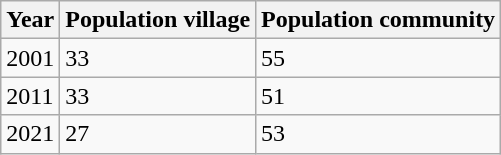<table class="wikitable">
<tr>
<th>Year</th>
<th>Population village</th>
<th>Population community</th>
</tr>
<tr>
<td>2001</td>
<td>33</td>
<td>55</td>
</tr>
<tr>
<td>2011</td>
<td>33</td>
<td>51</td>
</tr>
<tr>
<td>2021</td>
<td>27</td>
<td>53</td>
</tr>
</table>
